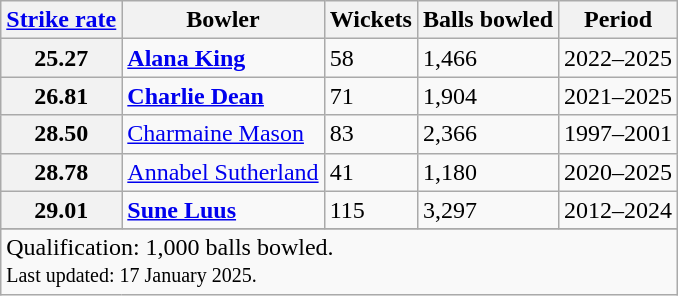<table class="wikitable sortable defaultcenter col2left">
<tr>
<th scope="col"><a href='#'>Strike rate</a></th>
<th scope="col" class=unsortable>Bowler</th>
<th scope="col">Wickets</th>
<th scope="col">Balls bowled</th>
<th scope="col" class=unsortable>Period</th>
</tr>
<tr>
<th scope="row">25.27</th>
<td> <strong><a href='#'>Alana King</a></strong></td>
<td>58</td>
<td>1,466</td>
<td>2022–2025</td>
</tr>
<tr>
<th scope="row">26.81</th>
<td> <strong><a href='#'>Charlie Dean</a></strong></td>
<td>71</td>
<td>1,904</td>
<td>2021–2025</td>
</tr>
<tr>
<th scope="row">28.50</th>
<td> <a href='#'>Charmaine Mason</a></td>
<td>83</td>
<td>2,366</td>
<td>1997–2001</td>
</tr>
<tr>
<th scope="row">28.78</th>
<td> <a href='#'>Annabel Sutherland</a></td>
<td>41</td>
<td>1,180</td>
<td>2020–2025</td>
</tr>
<tr>
<th scope="row">29.01</th>
<td> <strong><a href='#'>Sune Luus</a></strong></td>
<td>115</td>
<td>3,297</td>
<td>2012–2024</td>
</tr>
<tr>
</tr>
<tr class=sortbottom>
<td scope="row" colspan=5 style="text-align:left;">Qualification: 1,000 balls bowled.<br><small>Last updated: 17 January 2025.</small></td>
</tr>
</table>
